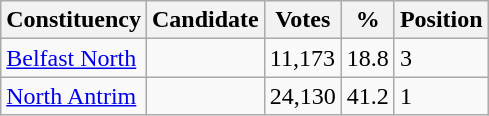<table class="wikitable sortable">
<tr>
<th>Constituency</th>
<th>Candidate</th>
<th>Votes</th>
<th>%</th>
<th>Position</th>
</tr>
<tr>
<td><a href='#'>Belfast North</a></td>
<td></td>
<td>11,173</td>
<td>18.8</td>
<td>3</td>
</tr>
<tr>
<td><a href='#'>North Antrim</a></td>
<td></td>
<td>24,130</td>
<td>41.2</td>
<td>1</td>
</tr>
</table>
